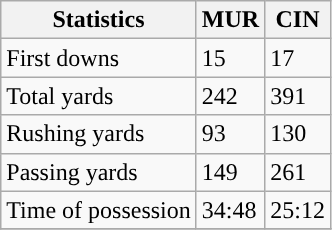<table class="wikitable">
<tr>
<th>Statistics</th>
<th>MUR</th>
<th>CIN</th>
</tr>
<tr>
<td>First downs</td>
<td>15</td>
<td>17</td>
</tr>
<tr>
<td>Total yards</td>
<td>242</td>
<td>391</td>
</tr>
<tr>
<td>Rushing yards</td>
<td>93</td>
<td>130</td>
</tr>
<tr>
<td>Passing yards</td>
<td>149</td>
<td>261</td>
</tr>
<tr>
<td>Time of possession</td>
<td>34:48</td>
<td>25:12</td>
</tr>
<tr>
</tr>
</table>
